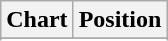<table class="wikitable">
<tr>
<th>Chart</th>
<th>Position</th>
</tr>
<tr>
</tr>
<tr>
</tr>
</table>
